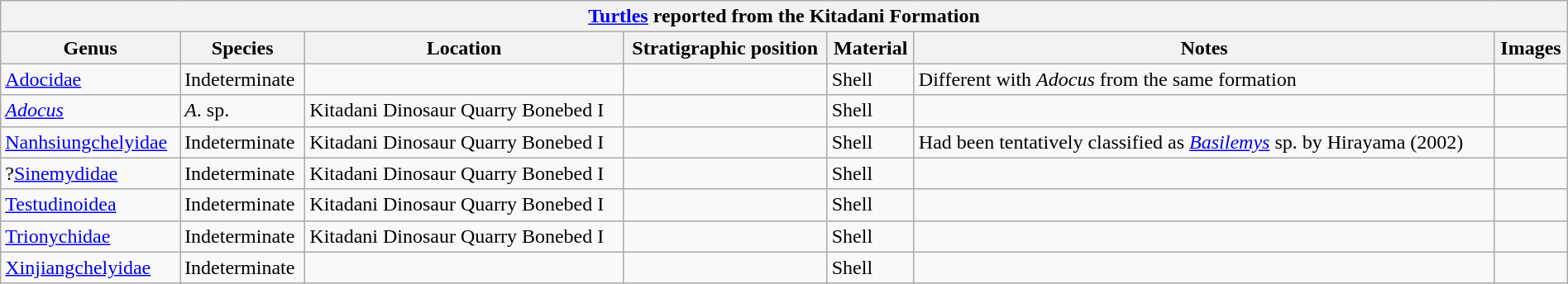<table class="wikitable" align="center" width="100%">
<tr>
<th colspan="7" align="center"><strong><a href='#'>Turtles</a> reported from the Kitadani Formation</strong></th>
</tr>
<tr>
<th>Genus</th>
<th>Species</th>
<th>Location</th>
<th>Stratigraphic position</th>
<th>Material</th>
<th>Notes</th>
<th>Images</th>
</tr>
<tr>
<td><a href='#'>Adocidae</a></td>
<td>Indeterminate</td>
<td></td>
<td></td>
<td>Shell</td>
<td>Different with <em>Adocus</em> from the same formation</td>
<td></td>
</tr>
<tr>
<td><em><a href='#'>Adocus</a></em></td>
<td><em>A</em>. sp.</td>
<td>Kitadani Dinosaur Quarry Bonebed I</td>
<td></td>
<td>Shell</td>
<td></td>
<td></td>
</tr>
<tr>
<td><a href='#'>Nanhsiungchelyidae</a></td>
<td>Indeterminate</td>
<td>Kitadani Dinosaur Quarry Bonebed I</td>
<td></td>
<td>Shell</td>
<td>Had been tentatively classified as <em><a href='#'>Basilemys</a></em> sp. by Hirayama (2002)</td>
<td></td>
</tr>
<tr>
<td>?<a href='#'>Sinemydidae</a></td>
<td>Indeterminate</td>
<td>Kitadani Dinosaur Quarry Bonebed I</td>
<td></td>
<td>Shell</td>
<td></td>
<td></td>
</tr>
<tr>
<td><a href='#'>Testudinoidea</a></td>
<td>Indeterminate</td>
<td>Kitadani Dinosaur Quarry Bonebed I</td>
<td></td>
<td>Shell</td>
<td></td>
<td></td>
</tr>
<tr>
<td><a href='#'>Trionychidae</a></td>
<td>Indeterminate</td>
<td>Kitadani Dinosaur Quarry Bonebed I</td>
<td></td>
<td>Shell</td>
<td></td>
<td></td>
</tr>
<tr>
<td><a href='#'>Xinjiangchelyidae</a></td>
<td>Indeterminate</td>
<td></td>
<td></td>
<td>Shell</td>
<td></td>
<td></td>
</tr>
</table>
